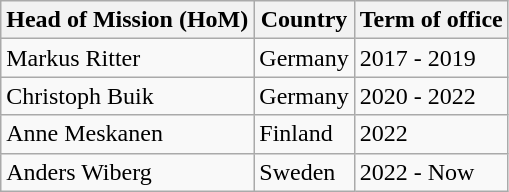<table class="wikitable">
<tr>
<th><strong>Head of Mission (HoM)</strong></th>
<th><strong>Country</strong></th>
<th><strong>Term of office</strong></th>
</tr>
<tr>
<td>Markus Ritter</td>
<td>Germany</td>
<td>2017 - 2019</td>
</tr>
<tr>
<td>Christoph Buik</td>
<td>Germany</td>
<td>2020 - 2022</td>
</tr>
<tr>
<td>Anne Meskanen</td>
<td>Finland</td>
<td>2022</td>
</tr>
<tr>
<td>Anders Wiberg</td>
<td>Sweden</td>
<td>2022 - Now</td>
</tr>
</table>
